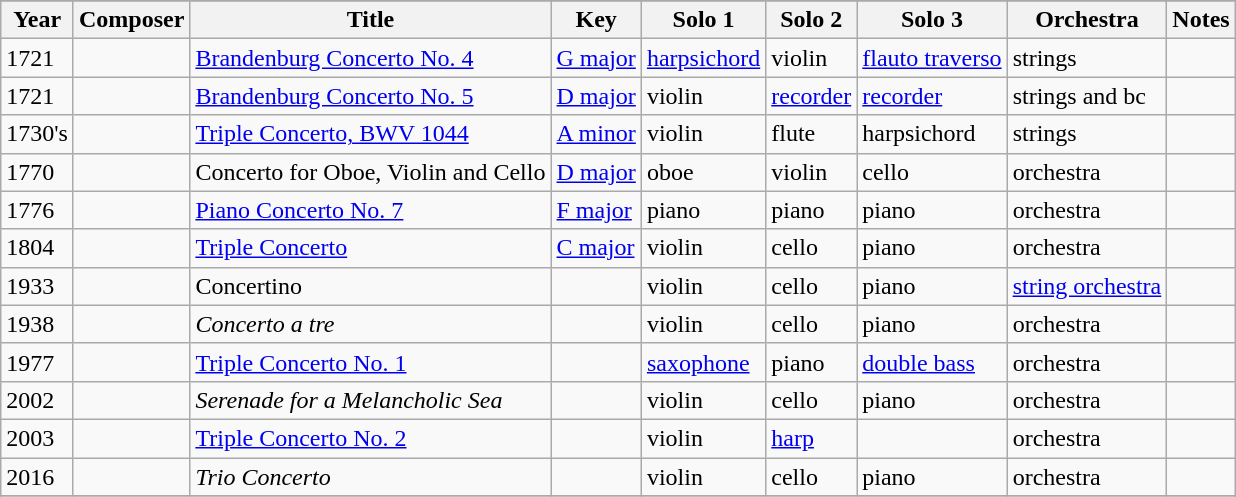<table class = "wikitable sortable">
<tr>
</tr>
<tr>
<th scope="col">Year</th>
<th scope="col">Composer</th>
<th scope="col">Title</th>
<th scope="col">Key</th>
<th scope="col">Solo 1</th>
<th scope="col">Solo 2</th>
<th scope="col">Solo 3</th>
<th scope="col">Orchestra</th>
<th scope="col">Notes</th>
</tr>
<tr>
<td>1721</td>
<td></td>
<td><a href='#'>Brandenburg Concerto No. 4</a></td>
<td><a href='#'>G major</a></td>
<td><a href='#'>harpsichord</a></td>
<td>violin</td>
<td><a href='#'>flauto traverso</a></td>
<td>strings</td>
<td></td>
</tr>
<tr>
<td>1721</td>
<td></td>
<td><a href='#'>Brandenburg Concerto No. 5</a></td>
<td><a href='#'>D major</a></td>
<td>violin</td>
<td><a href='#'>recorder</a></td>
<td><a href='#'>recorder</a></td>
<td>strings and bc</td>
<td></td>
</tr>
<tr>
<td>1730's</td>
<td></td>
<td><a href='#'>Triple Concerto, BWV 1044</a></td>
<td><a href='#'>A minor</a></td>
<td>violin</td>
<td>flute</td>
<td>harpsichord</td>
<td>strings</td>
<td></td>
</tr>
<tr>
<td>1770</td>
<td></td>
<td>Concerto for Oboe, Violin and Cello</td>
<td><a href='#'>D major</a></td>
<td>oboe</td>
<td>violin</td>
<td>cello</td>
<td>orchestra</td>
<td></td>
</tr>
<tr>
<td>1776</td>
<td></td>
<td><a href='#'>Piano Concerto No. 7</a></td>
<td><a href='#'>F major</a></td>
<td>piano</td>
<td>piano</td>
<td>piano</td>
<td>orchestra</td>
<td></td>
</tr>
<tr>
<td>1804</td>
<td></td>
<td><a href='#'>Triple Concerto</a></td>
<td><a href='#'>C major</a></td>
<td>violin</td>
<td>cello</td>
<td>piano</td>
<td>orchestra</td>
<td></td>
</tr>
<tr>
<td>1933</td>
<td></td>
<td>Concertino</td>
<td></td>
<td>violin</td>
<td>cello</td>
<td>piano</td>
<td><a href='#'>string orchestra</a></td>
<td></td>
</tr>
<tr>
<td>1938</td>
<td></td>
<td><em>Concerto a tre</em></td>
<td></td>
<td>violin</td>
<td>cello</td>
<td>piano</td>
<td>orchestra</td>
<td></td>
</tr>
<tr>
<td>1977</td>
<td></td>
<td><a href='#'>Triple Concerto No. 1</a></td>
<td></td>
<td><a href='#'>saxophone</a></td>
<td>piano</td>
<td><a href='#'>double bass</a></td>
<td>orchestra</td>
<td></td>
</tr>
<tr>
<td>2002</td>
<td></td>
<td><em>Serenade for a Melancholic Sea</em></td>
<td></td>
<td>violin</td>
<td>cello</td>
<td>piano</td>
<td>orchestra</td>
<td></td>
</tr>
<tr>
<td>2003</td>
<td></td>
<td><a href='#'>Triple Concerto No. 2</a></td>
<td></td>
<td>violin</td>
<td><a href='#'>harp</a></td>
<td></td>
<td>orchestra</td>
<td></td>
</tr>
<tr>
<td>2016</td>
<td></td>
<td><em>Trio Concerto</em></td>
<td></td>
<td>violin</td>
<td>cello</td>
<td>piano</td>
<td>orchestra</td>
<td></td>
</tr>
<tr>
</tr>
</table>
